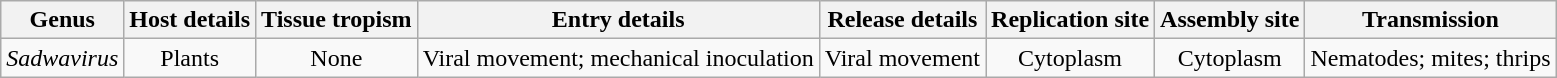<table class="wikitable sortable" style="text-align:center">
<tr>
<th>Genus</th>
<th>Host details</th>
<th>Tissue tropism</th>
<th>Entry details</th>
<th>Release details</th>
<th>Replication site</th>
<th>Assembly site</th>
<th>Transmission</th>
</tr>
<tr>
<td><em>Sadwavirus</em></td>
<td>Plants</td>
<td>None</td>
<td>Viral movement; mechanical inoculation</td>
<td>Viral movement</td>
<td>Cytoplasm</td>
<td>Cytoplasm</td>
<td>Nematodes; mites; thrips</td>
</tr>
</table>
